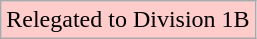<table class="wikitable">
<tr width=10px bgcolor="#ffcccc">
<td>Relegated to Division 1B</td>
</tr>
</table>
